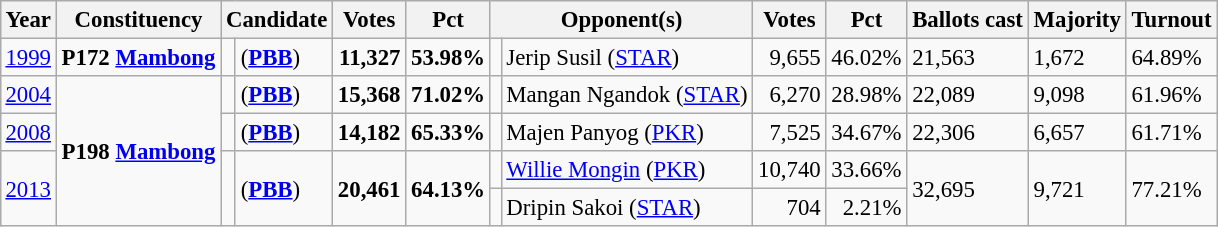<table class="wikitable" style="margin:0.5em ; font-size:95%">
<tr>
<th>Year</th>
<th>Constituency</th>
<th colspan=2>Candidate</th>
<th>Votes</th>
<th>Pct</th>
<th colspan=2>Opponent(s)</th>
<th>Votes</th>
<th>Pct</th>
<th>Ballots cast</th>
<th>Majority</th>
<th>Turnout</th>
</tr>
<tr>
<td><a href='#'>1999</a></td>
<td><strong>P172 <a href='#'>Mambong</a></strong></td>
<td></td>
<td> (<a href='#'><strong>PBB</strong></a>)</td>
<td align="right"><strong>11,327</strong></td>
<td><strong>53.98%</strong></td>
<td></td>
<td>Jerip Susil (<a href='#'>STAR</a>)</td>
<td align="right">9,655</td>
<td>46.02%</td>
<td>21,563</td>
<td>1,672</td>
<td>64.89%</td>
</tr>
<tr>
<td><a href='#'>2004</a></td>
<td rowspan=4><strong>P198 <a href='#'>Mambong</a></strong></td>
<td></td>
<td> (<a href='#'><strong>PBB</strong></a>)</td>
<td align="right"><strong>15,368</strong></td>
<td><strong>71.02%</strong></td>
<td></td>
<td>Mangan Ngandok (<a href='#'>STAR</a>)</td>
<td align="right">6,270</td>
<td>28.98%</td>
<td>22,089</td>
<td>9,098</td>
<td>61.96%</td>
</tr>
<tr>
<td><a href='#'>2008</a></td>
<td></td>
<td> (<a href='#'><strong>PBB</strong></a>)</td>
<td align="right"><strong>14,182</strong></td>
<td><strong>65.33%</strong></td>
<td></td>
<td>Majen Panyog (<a href='#'>PKR</a>)</td>
<td align="right">7,525</td>
<td>34.67%</td>
<td>22,306</td>
<td>6,657</td>
<td>61.71%</td>
</tr>
<tr>
<td rowspan=2><a href='#'>2013</a></td>
<td rowspan=2 ></td>
<td rowspan=2> (<a href='#'><strong>PBB</strong></a>)</td>
<td rowspan=2 align="right"><strong>20,461</strong></td>
<td rowspan=2><strong>64.13%</strong></td>
<td></td>
<td><a href='#'>Willie Mongin</a> (<a href='#'>PKR</a>)</td>
<td align="right">10,740</td>
<td>33.66%</td>
<td rowspan=2>32,695</td>
<td rowspan=2>9,721</td>
<td rowspan=2>77.21%</td>
</tr>
<tr>
<td></td>
<td>Dripin Sakoi (<a href='#'>STAR</a>)</td>
<td align=right>704</td>
<td align=right>2.21%</td>
</tr>
</table>
